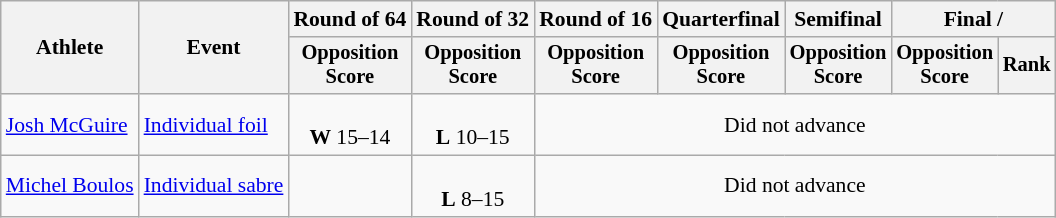<table class="wikitable" style="font-size:90%">
<tr>
<th rowspan="2">Athlete</th>
<th rowspan="2">Event</th>
<th>Round of 64</th>
<th>Round of 32</th>
<th>Round of 16</th>
<th>Quarterfinal</th>
<th>Semifinal</th>
<th colspan=2>Final / </th>
</tr>
<tr style="font-size:95%">
<th>Opposition <br> Score</th>
<th>Opposition <br> Score</th>
<th>Opposition <br> Score</th>
<th>Opposition <br> Score</th>
<th>Opposition <br> Score</th>
<th>Opposition <br> Score</th>
<th>Rank</th>
</tr>
<tr align=center>
<td align=left><a href='#'>Josh McGuire</a></td>
<td align=left><a href='#'>Individual foil</a></td>
<td align=center><br> <strong>W</strong> 15–14</td>
<td align=center><br><strong>L</strong> 10–15</td>
<td colspan=5>Did not advance</td>
</tr>
<tr align=center>
<td align=left><a href='#'>Michel Boulos</a></td>
<td align=left><a href='#'>Individual sabre</a></td>
<td></td>
<td><br><strong>L</strong> 8–15</td>
<td colspan=5>Did not advance</td>
</tr>
</table>
